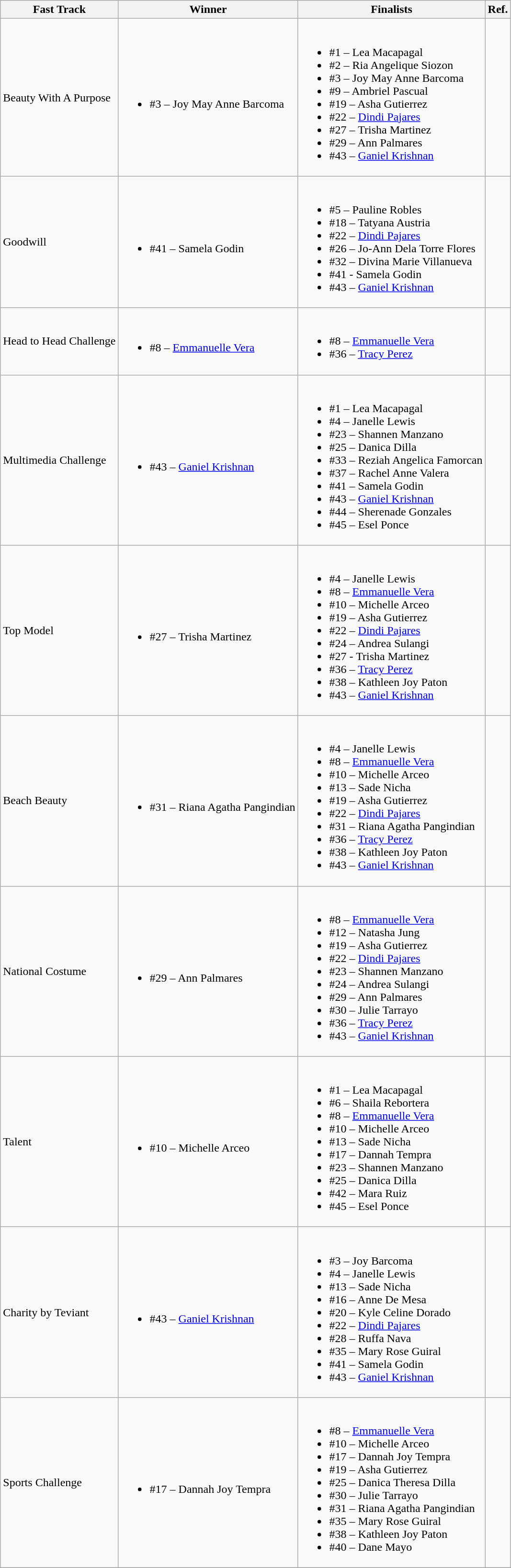<table class="wikitable">
<tr>
<th>Fast Track</th>
<th>Winner</th>
<th>Finalists</th>
<th>Ref.</th>
</tr>
<tr>
<td>Beauty With A Purpose</td>
<td><br><ul><li>#3 – Joy May Anne Barcoma</li></ul></td>
<td><br><ul><li>#1 – Lea Macapagal</li><li>#2 – Ria Angelique Siozon</li><li>#3 – Joy May Anne Barcoma</li><li>#9 – Ambriel Pascual</li><li>#19 – Asha Gutierrez</li><li>#22 – <a href='#'>Dindi Pajares</a></li><li>#27 – Trisha Martinez</li><li>#29 – Ann Palmares</li><li>#43 – <a href='#'>Ganiel Krishnan</a></li></ul></td>
<td></td>
</tr>
<tr>
<td>Goodwill</td>
<td><br><ul><li>#41 – Samela Godin</li></ul></td>
<td><br><ul><li>#5 – Pauline Robles</li><li>#18 – Tatyana Austria</li><li>#22 – <a href='#'>Dindi Pajares</a></li><li>#26 – Jo-Ann Dela Torre Flores</li><li>#32 – Divina Marie Villanueva</li><li>#41 - Samela Godin</li><li>#43 – <a href='#'>Ganiel Krishnan</a></li></ul></td>
<td></td>
</tr>
<tr>
<td>Head to Head Challenge</td>
<td><br><ul><li>#8 – <a href='#'>Emmanuelle Vera</a></li></ul></td>
<td><br><ul><li>#8 – <a href='#'>Emmanuelle Vera</a></li><li>#36 – <a href='#'>Tracy Perez</a></li></ul></td>
<td></td>
</tr>
<tr>
<td>Multimedia Challenge</td>
<td><br><ul><li>#43 – <a href='#'>Ganiel Krishnan</a></li></ul></td>
<td><br><ul><li>#1 – Lea Macapagal</li><li>#4 – Janelle Lewis</li><li>#23 – Shannen Manzano</li><li>#25 – Danica Dilla</li><li>#33 – Reziah Angelica Famorcan</li><li>#37 – Rachel Anne Valera</li><li>#41 – Samela Godin</li><li>#43 – <a href='#'>Ganiel Krishnan</a></li><li>#44 – Sherenade Gonzales</li><li>#45 – Esel Ponce</li></ul></td>
<td></td>
</tr>
<tr>
<td>Top Model</td>
<td><br><ul><li>#27 – Trisha Martinez</li></ul></td>
<td><br><ul><li>#4 – Janelle Lewis</li><li>#8 – <a href='#'>Emmanuelle Vera</a></li><li>#10 – Michelle Arceo</li><li>#19 – Asha Gutierrez</li><li>#22 – <a href='#'>Dindi Pajares</a></li><li>#24 – Andrea Sulangi</li><li>#27 - Trisha Martinez</li><li>#36 – <a href='#'>Tracy Perez</a></li><li>#38 – Kathleen Joy Paton</li><li>#43 – <a href='#'>Ganiel Krishnan</a></li></ul></td>
<td></td>
</tr>
<tr>
<td>Beach Beauty</td>
<td><br><ul><li>#31 – Riana Agatha Pangindian</li></ul></td>
<td><br><ul><li>#4 – Janelle Lewis</li><li>#8 – <a href='#'>Emmanuelle Vera</a></li><li>#10 – Michelle Arceo</li><li>#13 – Sade Nicha</li><li>#19 – Asha Gutierrez</li><li>#22 – <a href='#'>Dindi Pajares</a></li><li>#31 – Riana Agatha Pangindian</li><li>#36 – <a href='#'>Tracy Perez</a></li><li>#38 – Kathleen Joy Paton</li><li>#43 – <a href='#'>Ganiel Krishnan</a></li></ul></td>
<td></td>
</tr>
<tr>
<td>National Costume</td>
<td><br><ul><li>#29 – Ann Palmares</li></ul></td>
<td><br><ul><li>#8 – <a href='#'>Emmanuelle Vera</a></li><li>#12 – Natasha Jung</li><li>#19 – Asha Gutierrez</li><li>#22 – <a href='#'>Dindi Pajares</a></li><li>#23 – Shannen Manzano</li><li>#24 – Andrea Sulangi</li><li>#29 – Ann Palmares</li><li>#30 – Julie Tarrayo</li><li>#36 – <a href='#'>Tracy Perez</a></li><li>#43 – <a href='#'>Ganiel Krishnan</a></li></ul></td>
<td></td>
</tr>
<tr>
<td>Talent</td>
<td><br><ul><li>#10 – Michelle Arceo</li></ul></td>
<td><br><ul><li>#1 – Lea Macapagal</li><li>#6 – Shaila Rebortera</li><li>#8 – <a href='#'>Emmanuelle Vera</a></li><li>#10 – Michelle Arceo</li><li>#13 – Sade Nicha</li><li>#17 – Dannah Tempra</li><li>#23 – Shannen Manzano</li><li>#25 – Danica Dilla</li><li>#42 – Mara Ruiz</li><li>#45 – Esel Ponce</li></ul></td>
<td></td>
</tr>
<tr>
<td>Charity by Teviant</td>
<td><br><ul><li>#43 – <a href='#'>Ganiel Krishnan</a></li></ul></td>
<td><br><ul><li>#3 – Joy Barcoma</li><li>#4 – Janelle Lewis</li><li>#13 – Sade Nicha</li><li>#16 – Anne De Mesa</li><li>#20 – Kyle Celine Dorado</li><li>#22 – <a href='#'>Dindi Pajares</a></li><li>#28 – Ruffa Nava</li><li>#35 – Mary Rose Guiral</li><li>#41 – Samela Godin</li><li>#43 – <a href='#'>Ganiel Krishnan</a></li></ul></td>
<td></td>
</tr>
<tr>
<td>Sports Challenge</td>
<td><br><ul><li>#17 – Dannah Joy Tempra</li></ul></td>
<td><br><ul><li>#8 – <a href='#'>Emmanuelle Vera</a></li><li>#10 – Michelle Arceo</li><li>#17 – Dannah Joy Tempra</li><li>#19 – Asha Gutierrez</li><li>#25 – Danica Theresa Dilla</li><li>#30 – Julie Tarrayo</li><li>#31 – Riana Agatha Pangindian</li><li>#35 – Mary Rose Guiral</li><li>#38 – Kathleen Joy Paton</li><li>#40 – Dane Mayo</li></ul></td>
<td></td>
</tr>
<tr>
</tr>
</table>
